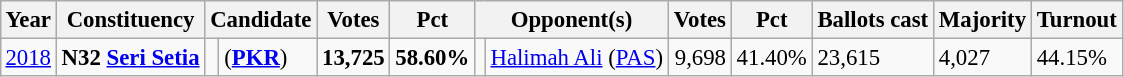<table class="wikitable" style="margin:0.5em ; font-size:95%">
<tr>
<th>Year</th>
<th>Constituency</th>
<th colspan=2>Candidate</th>
<th>Votes</th>
<th>Pct</th>
<th colspan=2>Opponent(s)</th>
<th>Votes</th>
<th>Pct</th>
<th>Ballots cast</th>
<th>Majority</th>
<th>Turnout</th>
</tr>
<tr>
<td><a href='#'>2018</a></td>
<td><strong>N32 <a href='#'>Seri Setia</a></strong></td>
<td></td>
<td> (<a href='#'><strong>PKR</strong></a>)</td>
<td align="right"><strong>13,725</strong></td>
<td><strong>58.60%</strong></td>
<td></td>
<td><a href='#'>Halimah Ali</a> (<a href='#'>PAS</a>)</td>
<td align="right">9,698</td>
<td>41.40%</td>
<td>23,615</td>
<td>4,027</td>
<td>44.15%</td>
</tr>
</table>
